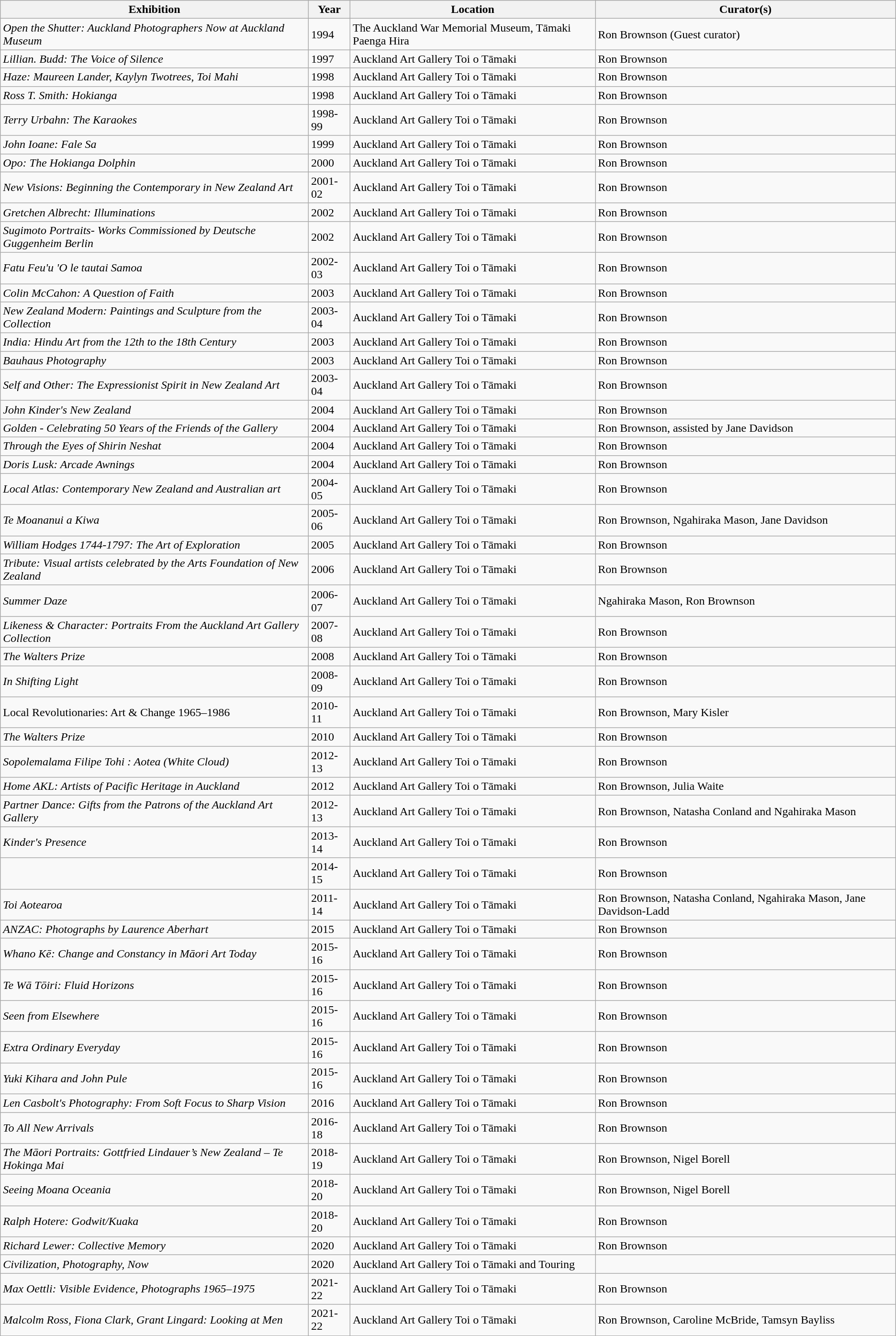<table class="wikitable sortable">
<tr>
<th>Exhibition</th>
<th>Year</th>
<th>Location</th>
<th>Curator(s)</th>
</tr>
<tr>
<td><em>Open the Shutter: Auckland Photographers Now at Auckland Museum</em></td>
<td>1994</td>
<td>The Auckland War Memorial Museum, Tāmaki Paenga Hira</td>
<td>Ron Brownson (Guest curator)</td>
</tr>
<tr>
<td><em>Lillian. Budd: The Voice of Silence</em></td>
<td>1997</td>
<td>Auckland Art Gallery Toi o Tāmaki</td>
<td>Ron Brownson</td>
</tr>
<tr>
<td><em>Haze: Maureen Lander, Kaylyn Twotrees, Toi Mahi</em></td>
<td>1998</td>
<td>Auckland Art Gallery Toi o Tāmaki</td>
<td>Ron Brownson</td>
</tr>
<tr>
<td><em>Ross T. Smith: Hokianga</em></td>
<td>1998</td>
<td>Auckland Art Gallery Toi o Tāmaki</td>
<td>Ron Brownson</td>
</tr>
<tr>
<td><em>Terry Urbahn: The Karaokes</em></td>
<td>1998-99</td>
<td>Auckland Art Gallery Toi o Tāmaki</td>
<td>Ron Brownson</td>
</tr>
<tr>
<td><em>John Ioane: Fale Sa</em></td>
<td>1999</td>
<td>Auckland Art Gallery Toi o Tāmaki</td>
<td>Ron Brownson</td>
</tr>
<tr>
<td><em>Opo: The Hokianga Dolphin</em></td>
<td>2000</td>
<td>Auckland Art Gallery Toi o Tāmaki</td>
<td>Ron Brownson</td>
</tr>
<tr>
<td><em>New Visions: Beginning the Contemporary in New Zealand Art</em></td>
<td>2001-02</td>
<td>Auckland Art Gallery Toi o Tāmaki</td>
<td>Ron Brownson</td>
</tr>
<tr>
<td><em>Gretchen Albrecht: Illuminations</em></td>
<td>2002</td>
<td>Auckland Art Gallery Toi o Tāmaki</td>
<td>Ron Brownson</td>
</tr>
<tr>
<td><em>Sugimoto Portraits-  Works Commissioned by Deutsche Guggenheim Berlin</em></td>
<td>2002</td>
<td>Auckland Art Gallery Toi o Tāmaki</td>
<td>Ron Brownson</td>
</tr>
<tr>
<td><em>Fatu Feu'u 'O le tautai Samoa</em></td>
<td>2002-03</td>
<td>Auckland Art Gallery Toi o Tāmaki</td>
<td>Ron Brownson</td>
</tr>
<tr>
<td><em>Colin McCahon: A Question of Faith</em></td>
<td>2003</td>
<td>Auckland Art Gallery Toi o Tāmaki</td>
<td>Ron Brownson</td>
</tr>
<tr>
<td><em>New Zealand Modern: Paintings and Sculpture from the Collection</em></td>
<td>2003-04</td>
<td>Auckland Art Gallery Toi o Tāmaki</td>
<td>Ron Brownson</td>
</tr>
<tr>
<td><em>India: Hindu Art from the 12th to the 18th Century</em></td>
<td>2003</td>
<td>Auckland Art Gallery Toi o Tāmaki</td>
<td>Ron Brownson</td>
</tr>
<tr>
<td><em>Bauhaus Photography</em></td>
<td>2003</td>
<td>Auckland Art Gallery Toi o Tāmaki</td>
<td>Ron Brownson</td>
</tr>
<tr>
<td><em>Self and Other: The Expressionist Spirit in New Zealand Art</em></td>
<td>2003-04</td>
<td>Auckland Art Gallery Toi o Tāmaki</td>
<td>Ron Brownson</td>
</tr>
<tr>
<td><em>John Kinder's New Zealand</em></td>
<td>2004</td>
<td>Auckland Art Gallery Toi o Tāmaki</td>
<td>Ron Brownson</td>
</tr>
<tr>
<td><em>Golden - Celebrating 50 Years of the Friends of the Gallery</em></td>
<td>2004</td>
<td>Auckland Art Gallery Toi o Tāmaki</td>
<td>Ron Brownson, assisted by Jane Davidson</td>
</tr>
<tr>
<td><em>Through the Eyes of Shirin Neshat</em></td>
<td>2004</td>
<td>Auckland Art Gallery Toi o Tāmaki</td>
<td>Ron Brownson</td>
</tr>
<tr>
<td><em>Doris Lusk: Arcade Awnings</em></td>
<td>2004</td>
<td>Auckland Art Gallery Toi o Tāmaki</td>
<td>Ron Brownson</td>
</tr>
<tr>
<td><em>Local Atlas: Contemporary New Zealand and Australian art</em></td>
<td>2004-05</td>
<td>Auckland Art Gallery Toi o Tāmaki</td>
<td>Ron Brownson</td>
</tr>
<tr>
<td><em>Te Moananui a Kiwa</em></td>
<td>2005-06</td>
<td>Auckland Art Gallery Toi o Tāmaki</td>
<td>Ron Brownson, Ngahiraka Mason, Jane Davidson</td>
</tr>
<tr>
<td><em>William Hodges 1744-1797: The Art of Exploration</em></td>
<td>2005</td>
<td>Auckland Art Gallery Toi o Tāmaki</td>
<td>Ron Brownson</td>
</tr>
<tr>
<td><em>Tribute: Visual artists celebrated by the Arts Foundation of New Zealand</em></td>
<td>2006</td>
<td>Auckland Art Gallery Toi o Tāmaki</td>
<td>Ron Brownson</td>
</tr>
<tr>
<td><em>Summer Daze</em></td>
<td>2006-07</td>
<td>Auckland Art Gallery Toi o Tāmaki</td>
<td>Ngahiraka Mason, Ron Brownson</td>
</tr>
<tr>
<td><em>Likeness & Character: Portraits From the Auckland Art Gallery Collection</em></td>
<td>2007-08</td>
<td>Auckland Art Gallery Toi o Tāmaki</td>
<td>Ron Brownson</td>
</tr>
<tr>
<td><em>The Walters Prize</em></td>
<td>2008</td>
<td>Auckland Art Gallery Toi o Tāmaki</td>
<td>Ron Brownson</td>
</tr>
<tr>
<td><em>In Shifting Light</em></td>
<td>2008-09</td>
<td>Auckland Art Gallery Toi o Tāmaki</td>
<td>Ron Brownson</td>
</tr>
<tr>
<td>Local Revolutionaries: Art & Change 1965–1986</td>
<td>2010-11</td>
<td>Auckland Art Gallery Toi o Tāmaki</td>
<td>Ron Brownson, Mary Kisler</td>
</tr>
<tr>
<td><em>The Walters Prize</em></td>
<td>2010</td>
<td>Auckland Art Gallery Toi o Tāmaki</td>
<td>Ron Brownson</td>
</tr>
<tr>
<td><em>Sopolemalama Filipe Tohi : Aotea (White Cloud)</em></td>
<td>2012-13</td>
<td>Auckland Art Gallery Toi o Tāmaki</td>
<td>Ron Brownson</td>
</tr>
<tr>
<td><em>Home AKL: Artists of Pacific Heritage in Auckland</em></td>
<td>2012</td>
<td>Auckland Art Gallery Toi o Tāmaki</td>
<td>Ron Brownson, Julia Waite</td>
</tr>
<tr>
<td><em>Partner Dance: Gifts from the Patrons of the Auckland Art Gallery</em></td>
<td>2012-13</td>
<td>Auckland Art Gallery Toi o Tāmaki</td>
<td>Ron Brownson, Natasha Conland and Ngahiraka Mason</td>
</tr>
<tr>
<td><em>Kinder's Presence</em></td>
<td>2013-14</td>
<td>Auckland Art Gallery Toi o Tāmaki</td>
<td>Ron Brownson</td>
</tr>
<tr>
<td><em></em></td>
<td>2014-15</td>
<td>Auckland Art Gallery Toi o Tāmaki</td>
<td>Ron Brownson</td>
</tr>
<tr>
<td><em>Toi Aotearoa</em></td>
<td>2011-14</td>
<td>Auckland Art Gallery Toi o Tāmaki</td>
<td>Ron Brownson, Natasha Conland, Ngahiraka Mason, Jane Davidson-Ladd</td>
</tr>
<tr>
<td><em>ANZAC: Photographs by Laurence Aberhart</em></td>
<td>2015</td>
<td>Auckland Art Gallery Toi o Tāmaki</td>
<td>Ron Brownson</td>
</tr>
<tr>
<td><em>Whano Kē: Change and Constancy in Māori Art Today</em></td>
<td>2015-16</td>
<td>Auckland Art Gallery Toi o Tāmaki</td>
<td>Ron Brownson</td>
</tr>
<tr>
<td><em>Te Wā Tōiri: Fluid Horizons</em></td>
<td>2015-16</td>
<td>Auckland Art Gallery Toi o Tāmaki</td>
<td>Ron Brownson</td>
</tr>
<tr>
<td><em>Seen from Elsewhere</em></td>
<td>2015-16</td>
<td>Auckland Art Gallery Toi o Tāmaki</td>
<td>Ron Brownson</td>
</tr>
<tr>
<td><em>Extra Ordinary Everyday</em></td>
<td>2015-16</td>
<td>Auckland Art Gallery Toi o Tāmaki</td>
<td>Ron Brownson</td>
</tr>
<tr>
<td><em>Yuki Kihara and John Pule</em></td>
<td>2015-16</td>
<td>Auckland Art Gallery Toi o Tāmaki</td>
<td>Ron Brownson</td>
</tr>
<tr>
<td><em>Len Casbolt's Photography: From Soft Focus to Sharp Vision</em></td>
<td>2016</td>
<td>Auckland Art Gallery Toi o Tāmaki</td>
<td>Ron Brownson</td>
</tr>
<tr>
<td><em>To All New Arrivals</em></td>
<td>2016-18</td>
<td>Auckland Art Gallery Toi o Tāmaki</td>
<td>Ron Brownson</td>
</tr>
<tr>
<td><em>The Māori Portraits: Gottfried Lindauer’s New Zealand – Te Hokinga Mai</em></td>
<td>2018-19</td>
<td>Auckland Art Gallery Toi o Tāmaki</td>
<td>Ron Brownson, Nigel Borell</td>
</tr>
<tr>
<td><em>Seeing Moana Oceania</em></td>
<td>2018-20</td>
<td>Auckland Art Gallery Toi o Tāmaki</td>
<td>Ron Brownson, Nigel Borell</td>
</tr>
<tr>
<td><em>Ralph Hotere: Godwit/Kuaka</em></td>
<td>2018-20</td>
<td>Auckland Art Gallery Toi o Tāmaki</td>
<td>Ron Brownson</td>
</tr>
<tr>
<td><em>Richard Lewer: Collective Memory</em></td>
<td>2020</td>
<td>Auckland Art Gallery Toi o Tāmaki</td>
<td>Ron Brownson</td>
</tr>
<tr>
<td><em>Civilization, Photography, Now</em></td>
<td>2020</td>
<td>Auckland Art Gallery Toi o Tāmaki and Touring</td>
<td></td>
</tr>
<tr>
<td><em>Max Oettli: Visible Evidence, Photographs 1965–1975</em></td>
<td>2021-22</td>
<td>Auckland Art Gallery Toi o Tāmaki</td>
<td>Ron Brownson</td>
</tr>
<tr>
<td><em>Malcolm Ross, Fiona Clark, Grant Lingard: Looking at Men</em></td>
<td>2021-22</td>
<td>Auckland Art Gallery Toi o Tāmaki</td>
<td>Ron Brownson, Caroline McBride, Tamsyn Bayliss</td>
</tr>
</table>
